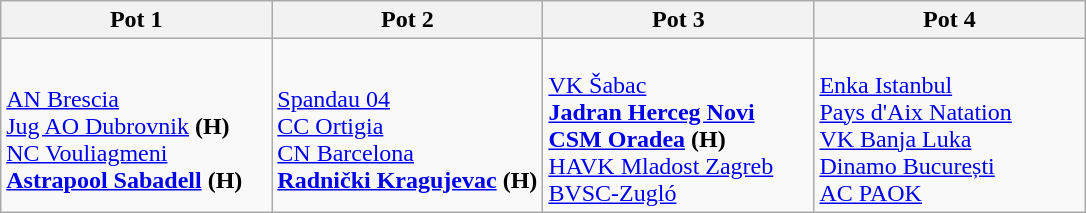<table class="wikitable collapsible">
<tr>
<th width=25%>Pot 1</th>
<th width=25%>Pot 2</th>
<th width=25%>Pot 3</th>
<th width=25%>Pot 4</th>
</tr>
<tr>
<td><br> <a href='#'>AN Brescia</a><br>
 <a href='#'>Jug AO Dubrovnik</a> <strong>(H)</strong><br>
 <a href='#'>NC Vouliagmeni</a> <br>
 <strong><a href='#'>Astrapool Sabadell</a></strong> <strong>(H)</strong></td>
<td><br> <a href='#'>Spandau 04</a><br>
 <a href='#'>CC Ortigia</a><br>
 <a href='#'>CN Barcelona</a><br>
 <strong><a href='#'>Radnički Kragujevac</a></strong> <strong>(H)</strong></td>
<td><br> <a href='#'>VK Šabac</a><br>
 <strong><a href='#'>Jadran Herceg Novi</a></strong><br>
 <strong><a href='#'>CSM Oradea</a></strong> <strong>(H)</strong><br>
 <a href='#'>HAVK Mladost Zagreb</a><br>
 <a href='#'>BVSC-Zugló</a></td>
<td><br> <a href='#'>Enka Istanbul</a><br>
 <a href='#'>Pays d'Aix Natation</a><br>
 <a href='#'>VK Banja Luka</a><br>
 <a href='#'>Dinamo București</a><br>
 <a href='#'>AC PAOK</a></td>
</tr>
</table>
